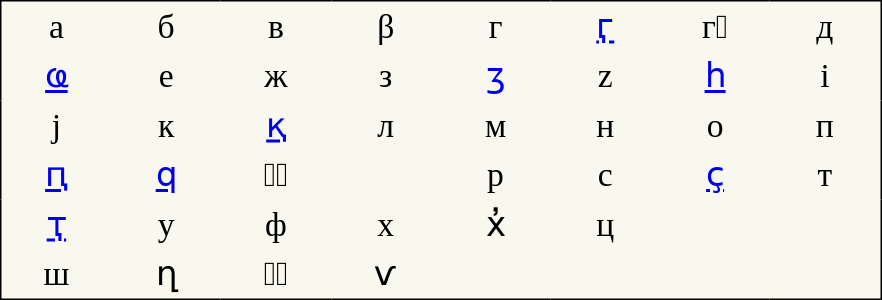<table style="font-family:Arial Unicode MS; font-size:1.4em; border-color:#000000; border-width:1px; border-style:solid; border-collapse:collapse; background-color:#F8F8EF">
<tr>
<td style="width:3em; text-align:center; padding: 3px;">а</td>
<td style="width:3em; text-align:center; padding: 3px;">б</td>
<td style="width:3em; text-align:center; padding: 3px;">в</td>
<td style="width:3em; text-align:center; padding: 3px;">β</td>
<td style="width:3em; text-align:center; padding: 3px;">г</td>
<td style="width:3em; text-align:center; padding: 3px;"><a href='#'>ӷ</a></td>
<td style="width:3em; text-align:center; padding: 3px;">гᷱ</td>
<td style="width:3em; text-align:center; padding: 3px;">д</td>
</tr>
<tr>
<td style="width:3em; text-align:center; padding: 3px;"><a href='#'>ҩ</a></td>
<td style="width:3em; text-align:center; padding: 3px;">е</td>
<td style="width:3em; text-align:center; padding: 3px;">ж</td>
<td style="width:3em; text-align:center; padding: 3px;">з</td>
<td style="width:3em; text-align:center; padding: 3px;"><a href='#'>ӡ</a></td>
<td style="width:3em; text-align:center; padding: 3px;">z</td>
<td style="width:3em; text-align:center; padding: 3px;"><a href='#'>һ</a></td>
<td style="width:3em; text-align:center; padding: 3px;">і</td>
</tr>
<tr>
<td style="width:3em; text-align:center; padding: 3px;">ј</td>
<td style="width:3em; text-align:center; padding: 3px;">к</td>
<td style="width:3em; text-align:center; padding: 3px;"><a href='#'>қ</a></td>
<td style="width:3em; text-align:center; padding: 3px;">л</td>
<td style="width:3em; text-align:center; padding: 3px;">м</td>
<td style="width:3em; text-align:center; padding: 3px;">н</td>
<td style="width:3em; text-align:center; padding: 3px;">о</td>
<td style="width:3em; text-align:center; padding: 3px;">п</td>
</tr>
<tr>
<td style="width:3em; text-align:center; padding: 3px;"><a href='#'>ԥ</a></td>
<td style="width:3em; text-align:center; padding: 3px;"><a href='#'>ԛ</a></td>
<td style="width:3em; text-align:center; padding: 3px;">ԛᷱ</td>
<td style="width:3em; text-align:center; padding: 3px;"></td>
<td style="width:3em; text-align:center; padding: 3px;">р</td>
<td style="width:3em; text-align:center; padding: 3px;">с</td>
<td style="width:3em; text-align:center; padding: 3px;"><a href='#'>ҫ</a></td>
<td style="width:3em; text-align:center; padding: 3px;">т</td>
</tr>
<tr>
<td style="width:3em; text-align:center; padding: 3px;"><a href='#'>ҭ</a></td>
<td style="width:3em; text-align:center; padding: 3px;">у</td>
<td style="width:3em; text-align:center; padding: 3px;">ф</td>
<td style="width:3em; text-align:center; padding: 3px;">х</td>
<td style="width:3em; text-align:center; padding: 3px;">х̓</td>
<td style="width:3em; text-align:center; padding: 3px;">ц</td>
<td style="width:3em; text-align:center; padding: 3px;"></td>
<td style="width:3em; text-align:center; padding: 3px;"></td>
</tr>
<tr>
<td style="width:3em; text-align:center; padding: 3px;">ш</td>
<td style="width:3em; text-align:center; padding: 3px;">ղ</td>
<td style="width:3em; text-align:center; padding: 3px;">ղᷱ</td>
<td style="width:3em; text-align:center; padding: 3px;">ѵ</td>
<td style="width:3em; text-align:center; padding: 3px;"></td>
<td style="width:3em; text-align:center; padding: 3px;"></td>
<td></td>
<td></td>
</tr>
</table>
